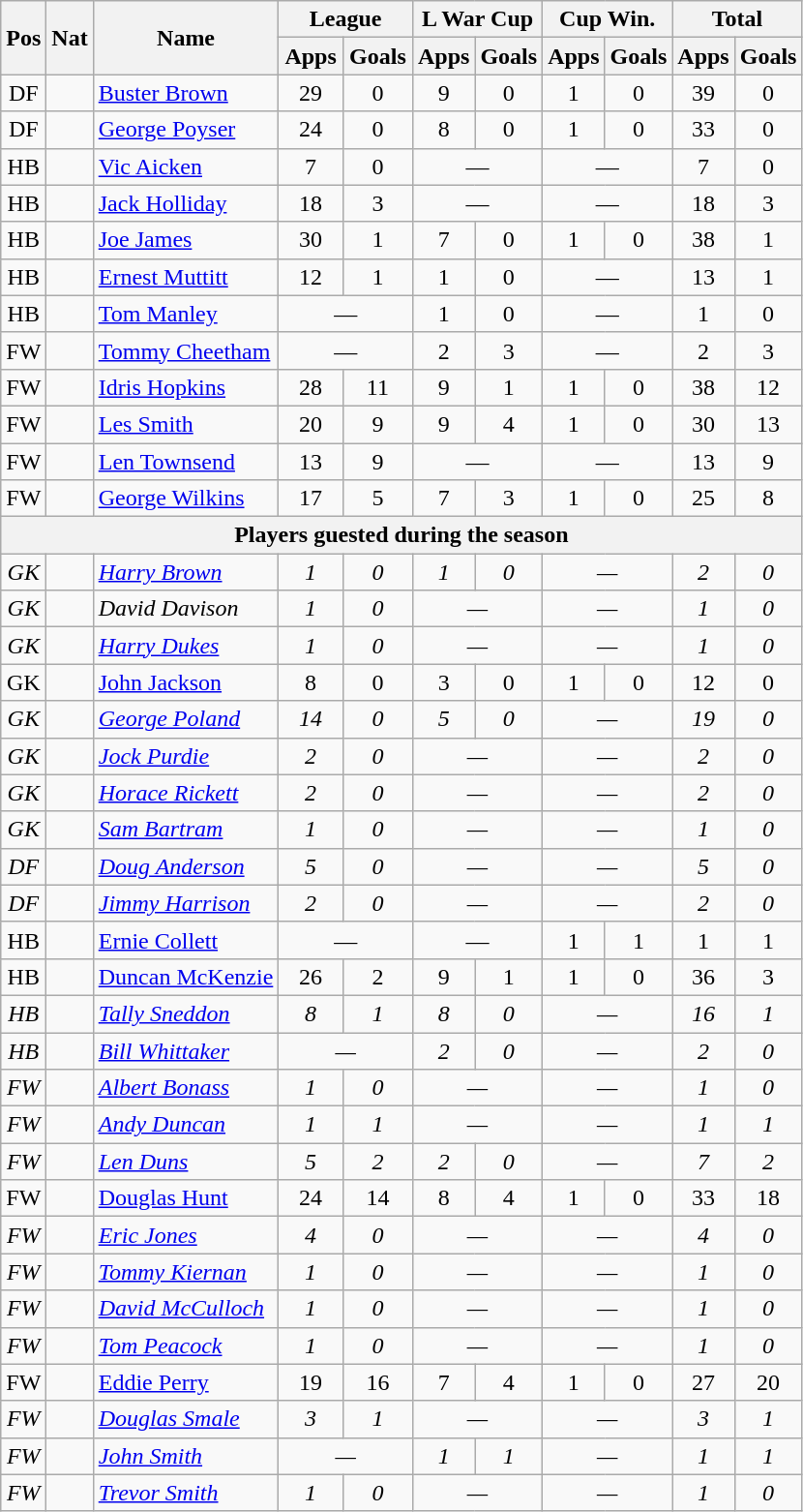<table class="wikitable" style="text-align:center">
<tr>
<th rowspan="2">Pos</th>
<th rowspan="2">Nat</th>
<th rowspan="2">Name</th>
<th colspan="2" style="width:85px;">League</th>
<th colspan="2">L War Cup</th>
<th colspan="2">Cup Win.</th>
<th colspan="2">Total</th>
</tr>
<tr>
<th>Apps</th>
<th>Goals</th>
<th>Apps</th>
<th>Goals</th>
<th>Apps</th>
<th>Goals</th>
<th>Apps</th>
<th>Goals</th>
</tr>
<tr>
<td>DF</td>
<td></td>
<td style="text-align:left;"><a href='#'>Buster Brown</a></td>
<td>29</td>
<td>0</td>
<td>9</td>
<td>0</td>
<td>1</td>
<td>0</td>
<td>39</td>
<td>0</td>
</tr>
<tr>
<td>DF</td>
<td></td>
<td style="text-align:left;"><a href='#'>George Poyser</a></td>
<td>24</td>
<td>0</td>
<td>8</td>
<td>0</td>
<td>1</td>
<td>0</td>
<td>33</td>
<td>0</td>
</tr>
<tr>
<td>HB</td>
<td></td>
<td style="text-align:left;"><a href='#'>Vic Aicken</a></td>
<td>7</td>
<td>0</td>
<td colspan="2">—</td>
<td colspan="2">—</td>
<td>7</td>
<td>0</td>
</tr>
<tr>
<td>HB</td>
<td><em></em></td>
<td style="text-align:left;"><a href='#'>Jack Holliday</a></td>
<td>18</td>
<td>3</td>
<td colspan="2">—</td>
<td colspan="2">—</td>
<td>18</td>
<td>3</td>
</tr>
<tr>
<td>HB</td>
<td></td>
<td style="text-align:left;"><a href='#'>Joe James</a></td>
<td>30</td>
<td>1</td>
<td>7</td>
<td>0</td>
<td>1</td>
<td>0</td>
<td>38</td>
<td>1</td>
</tr>
<tr>
<td>HB</td>
<td><em></em></td>
<td style="text-align:left;"><a href='#'>Ernest Muttitt</a></td>
<td>12</td>
<td>1</td>
<td>1</td>
<td>0</td>
<td colspan="2">—</td>
<td>13</td>
<td>1</td>
</tr>
<tr>
<td>HB</td>
<td></td>
<td style="text-align:left;"><a href='#'>Tom Manley</a></td>
<td colspan="2">—</td>
<td>1</td>
<td>0</td>
<td colspan="2">—</td>
<td>1</td>
<td>0</td>
</tr>
<tr>
<td>FW</td>
<td><em></em></td>
<td style="text-align:left;"><a href='#'>Tommy Cheetham</a></td>
<td colspan="2">—</td>
<td>2</td>
<td>3</td>
<td colspan="2">—</td>
<td>2</td>
<td>3</td>
</tr>
<tr>
<td>FW</td>
<td></td>
<td style="text-align:left;"><a href='#'>Idris Hopkins</a></td>
<td>28</td>
<td>11</td>
<td>9</td>
<td>1</td>
<td>1</td>
<td>0</td>
<td>38</td>
<td>12</td>
</tr>
<tr>
<td>FW</td>
<td><em></em></td>
<td style="text-align:left;"><a href='#'>Les Smith</a></td>
<td>20</td>
<td>9</td>
<td>9</td>
<td>4</td>
<td>1</td>
<td>0</td>
<td>30</td>
<td>13</td>
</tr>
<tr>
<td>FW</td>
<td><em></em></td>
<td style="text-align:left;"><a href='#'>Len Townsend</a></td>
<td>13</td>
<td>9</td>
<td colspan="2">—</td>
<td colspan="2">—</td>
<td>13</td>
<td>9</td>
</tr>
<tr>
<td>FW</td>
<td><em></em></td>
<td style="text-align:left;"><a href='#'>George Wilkins</a></td>
<td>17</td>
<td>5</td>
<td>7</td>
<td>3</td>
<td>1</td>
<td>0</td>
<td>25</td>
<td>8</td>
</tr>
<tr>
<th colspan="11">Players guested during the season</th>
</tr>
<tr>
<td><em>GK</em></td>
<td><em></em></td>
<td style="text-align:left;"><a href='#'><em>Harry Brown</em></a></td>
<td><em>1</em></td>
<td><em>0</em></td>
<td><em>1</em></td>
<td><em>0</em></td>
<td colspan="2"><em>—</em></td>
<td><em>2</em></td>
<td><em>0</em></td>
</tr>
<tr>
<td><em>GK</em></td>
<td><em></em></td>
<td style="text-align:left;"><em>David Davison</em></td>
<td><em>1</em></td>
<td><em>0</em></td>
<td colspan="2"><em>—</em></td>
<td colspan="2"><em>—</em></td>
<td><em>1</em></td>
<td><em>0</em></td>
</tr>
<tr>
<td><em>GK</em></td>
<td><em></em></td>
<td style="text-align:left;"><em><a href='#'>Harry Dukes</a></em></td>
<td><em>1</em></td>
<td><em>0</em></td>
<td colspan="2"><em>—</em></td>
<td colspan="2"><em>—</em></td>
<td><em>1</em></td>
<td><em>0</em></td>
</tr>
<tr>
<td>GK</td>
<td></td>
<td style="text-align:left;"><a href='#'>John Jackson</a></td>
<td>8</td>
<td>0</td>
<td>3</td>
<td>0</td>
<td>1</td>
<td>0</td>
<td>12</td>
<td>0</td>
</tr>
<tr>
<td><em>GK</em></td>
<td><em></em></td>
<td style="text-align:left;"><em><a href='#'>George Poland</a></em></td>
<td><em>14</em></td>
<td><em>0</em></td>
<td><em>5</em></td>
<td><em>0</em></td>
<td colspan="2"><em>—</em></td>
<td><em>19</em></td>
<td><em>0</em></td>
</tr>
<tr>
<td><em>GK</em></td>
<td><em></em></td>
<td style="text-align:left;"><em><a href='#'>Jock Purdie</a></em></td>
<td><em>2</em></td>
<td><em>0</em></td>
<td colspan="2"><em>—</em></td>
<td colspan="2"><em>—</em></td>
<td><em>2</em></td>
<td><em>0</em></td>
</tr>
<tr>
<td><em>GK</em></td>
<td><em></em></td>
<td style="text-align:left;"><em><a href='#'>Horace Rickett</a></em></td>
<td><em>2</em></td>
<td><em>0</em></td>
<td colspan="2"><em>—</em></td>
<td colspan="2"><em>—</em></td>
<td><em>2</em></td>
<td><em>0</em></td>
</tr>
<tr>
<td><em>GK</em></td>
<td><em></em></td>
<td style="text-align:left;"><em><a href='#'>Sam Bartram</a></em></td>
<td><em>1</em></td>
<td><em>0</em></td>
<td colspan="2"><em>—</em></td>
<td colspan="2"><em>—</em></td>
<td><em>1</em></td>
<td><em>0</em></td>
</tr>
<tr>
<td><em>DF</em></td>
<td><em></em></td>
<td style="text-align:left;"><a href='#'><em>Doug Anderson</em></a></td>
<td><em>5</em></td>
<td><em>0</em></td>
<td colspan="2"><em>—</em></td>
<td colspan="2"><em>—</em></td>
<td><em>5</em></td>
<td><em>0</em></td>
</tr>
<tr>
<td><em>DF</em></td>
<td><em></em></td>
<td style="text-align:left;"><em><a href='#'>Jimmy Harrison</a></em></td>
<td><em>2</em></td>
<td><em>0</em></td>
<td colspan="2"><em>—</em></td>
<td colspan="2"><em>—</em></td>
<td><em>2</em></td>
<td><em>0</em></td>
</tr>
<tr>
<td>HB</td>
<td></td>
<td style="text-align:left;"><a href='#'>Ernie Collett</a></td>
<td colspan="2">—</td>
<td colspan="2">—</td>
<td>1</td>
<td>1</td>
<td>1</td>
<td>1</td>
</tr>
<tr>
<td>HB</td>
<td></td>
<td style="text-align:left;"><a href='#'>Duncan McKenzie</a></td>
<td>26</td>
<td>2</td>
<td>9</td>
<td>1</td>
<td>1</td>
<td>0</td>
<td>36</td>
<td>3</td>
</tr>
<tr>
<td><em>HB</em></td>
<td><em></em></td>
<td style="text-align:left;"><em><a href='#'>Tally Sneddon</a></em></td>
<td><em>8</em></td>
<td><em>1</em></td>
<td><em>8</em></td>
<td><em>0</em></td>
<td colspan="2"><em>—</em></td>
<td><em>16</em></td>
<td><em>1</em></td>
</tr>
<tr>
<td><em>HB</em></td>
<td><em></em></td>
<td style="text-align:left;"><a href='#'><em>Bill Whittaker</em></a></td>
<td colspan="2"><em>—</em></td>
<td><em>2</em></td>
<td><em>0</em></td>
<td colspan="2"><em>—</em></td>
<td><em>2</em></td>
<td><em>0</em></td>
</tr>
<tr>
<td><em>FW</em></td>
<td><em></em></td>
<td style="text-align:left;"><em><a href='#'>Albert Bonass</a></em></td>
<td><em>1</em></td>
<td><em>0</em></td>
<td colspan="2"><em>—</em></td>
<td colspan="2"><em>—</em></td>
<td><em>1</em></td>
<td><em>0</em></td>
</tr>
<tr>
<td><em>FW</em></td>
<td><em></em></td>
<td style="text-align:left;"><em><a href='#'>Andy Duncan</a></em></td>
<td><em>1</em></td>
<td><em>1</em></td>
<td colspan="2"><em>—</em></td>
<td colspan="2"><em>—</em></td>
<td><em>1</em></td>
<td><em>1</em></td>
</tr>
<tr>
<td><em>FW</em></td>
<td><em></em></td>
<td style="text-align:left;"><em><a href='#'>Len Duns</a></em></td>
<td><em>5</em></td>
<td><em>2</em></td>
<td><em>2</em></td>
<td><em>0</em></td>
<td colspan="2"><em>—</em></td>
<td><em>7</em></td>
<td><em>2</em></td>
</tr>
<tr>
<td>FW</td>
<td></td>
<td style="text-align:left;"><a href='#'>Douglas Hunt</a></td>
<td>24</td>
<td>14</td>
<td>8</td>
<td>4</td>
<td>1</td>
<td>0</td>
<td>33</td>
<td>18</td>
</tr>
<tr>
<td><em>FW</em></td>
<td><em></em></td>
<td style="text-align:left;"><a href='#'><em>Eric Jones</em></a></td>
<td><em>4</em></td>
<td><em>0</em></td>
<td colspan="2"><em>—</em></td>
<td colspan="2"><em>—</em></td>
<td><em>4</em></td>
<td><em>0</em></td>
</tr>
<tr>
<td><em>FW</em></td>
<td><em></em></td>
<td style="text-align:left;"><em><a href='#'>Tommy Kiernan</a></em></td>
<td><em>1</em></td>
<td><em>0</em></td>
<td colspan="2"><em>—</em></td>
<td colspan="2"><em>—</em></td>
<td><em>1</em></td>
<td><em>0</em></td>
</tr>
<tr>
<td><em>FW</em></td>
<td><em></em></td>
<td style="text-align:left;"><em><a href='#'>David McCulloch</a></em></td>
<td><em>1</em></td>
<td><em>0</em></td>
<td colspan="2"><em>—</em></td>
<td colspan="2"><em>—</em></td>
<td><em>1</em></td>
<td><em>0</em></td>
</tr>
<tr>
<td><em>FW</em></td>
<td><em></em></td>
<td style="text-align:left;"><em><a href='#'>Tom Peacock</a></em></td>
<td><em>1</em></td>
<td><em>0</em></td>
<td colspan="2"><em>—</em></td>
<td colspan="2"><em>—</em></td>
<td><em>1</em></td>
<td><em>0</em></td>
</tr>
<tr>
<td>FW</td>
<td></td>
<td style="text-align:left;"><a href='#'>Eddie Perry</a></td>
<td>19</td>
<td>16</td>
<td>7</td>
<td>4</td>
<td>1</td>
<td>0</td>
<td>27</td>
<td>20</td>
</tr>
<tr>
<td><em>FW</em></td>
<td><em></em></td>
<td style="text-align:left;"><em><a href='#'>Douglas Smale</a></em></td>
<td><em>3</em></td>
<td><em>1</em></td>
<td colspan="2"><em>—</em></td>
<td colspan="2"><em>—</em></td>
<td><em>3</em></td>
<td><em>1</em></td>
</tr>
<tr>
<td><em>FW</em></td>
<td><em></em></td>
<td style="text-align:left;"><a href='#'><em>John Smith</em></a></td>
<td colspan="2"><em>—</em></td>
<td><em>1</em></td>
<td><em>1</em></td>
<td colspan="2"><em>—</em></td>
<td><em>1</em></td>
<td><em>1</em></td>
</tr>
<tr>
<td><em>FW</em></td>
<td><em></em></td>
<td style="text-align:left;"><a href='#'><em>Trevor Smith</em></a></td>
<td><em>1</em></td>
<td><em>0</em></td>
<td colspan="2"><em>—</em></td>
<td colspan="2"><em>—</em></td>
<td><em>1</em></td>
<td><em>0</em></td>
</tr>
</table>
